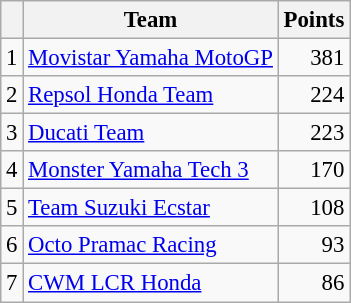<table class="wikitable" style="font-size: 95%;">
<tr>
<th></th>
<th>Team</th>
<th>Points</th>
</tr>
<tr>
<td align=center>1</td>
<td> <a href='#'>Movistar Yamaha MotoGP</a></td>
<td align=right>381</td>
</tr>
<tr>
<td align=center>2</td>
<td> <a href='#'>Repsol Honda Team</a></td>
<td align=right>224</td>
</tr>
<tr>
<td align=center>3</td>
<td> <a href='#'>Ducati Team</a></td>
<td align=right>223</td>
</tr>
<tr>
<td align=center>4</td>
<td> <a href='#'>Monster Yamaha Tech 3</a></td>
<td align=right>170</td>
</tr>
<tr>
<td align=center>5</td>
<td> <a href='#'>Team Suzuki Ecstar</a></td>
<td align=right>108</td>
</tr>
<tr>
<td align=center>6</td>
<td> <a href='#'>Octo Pramac Racing</a></td>
<td align=right>93</td>
</tr>
<tr>
<td align=center>7</td>
<td> <a href='#'>CWM LCR Honda</a></td>
<td align=right>86</td>
</tr>
</table>
